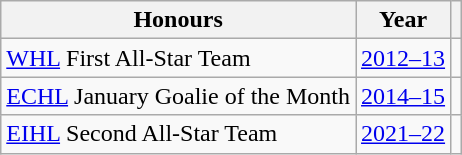<table class="wikitable">
<tr>
<th>Honours</th>
<th>Year</th>
<th></th>
</tr>
<tr>
<td><a href='#'>WHL</a> First All-Star Team</td>
<td><a href='#'>2012–13</a></td>
<td></td>
</tr>
<tr>
<td><a href='#'>ECHL</a> January Goalie of the Month</td>
<td><a href='#'>2014–15</a></td>
<td></td>
</tr>
<tr>
<td><a href='#'>EIHL</a> Second All-Star Team</td>
<td><a href='#'>2021–22</a></td>
<td></td>
</tr>
</table>
